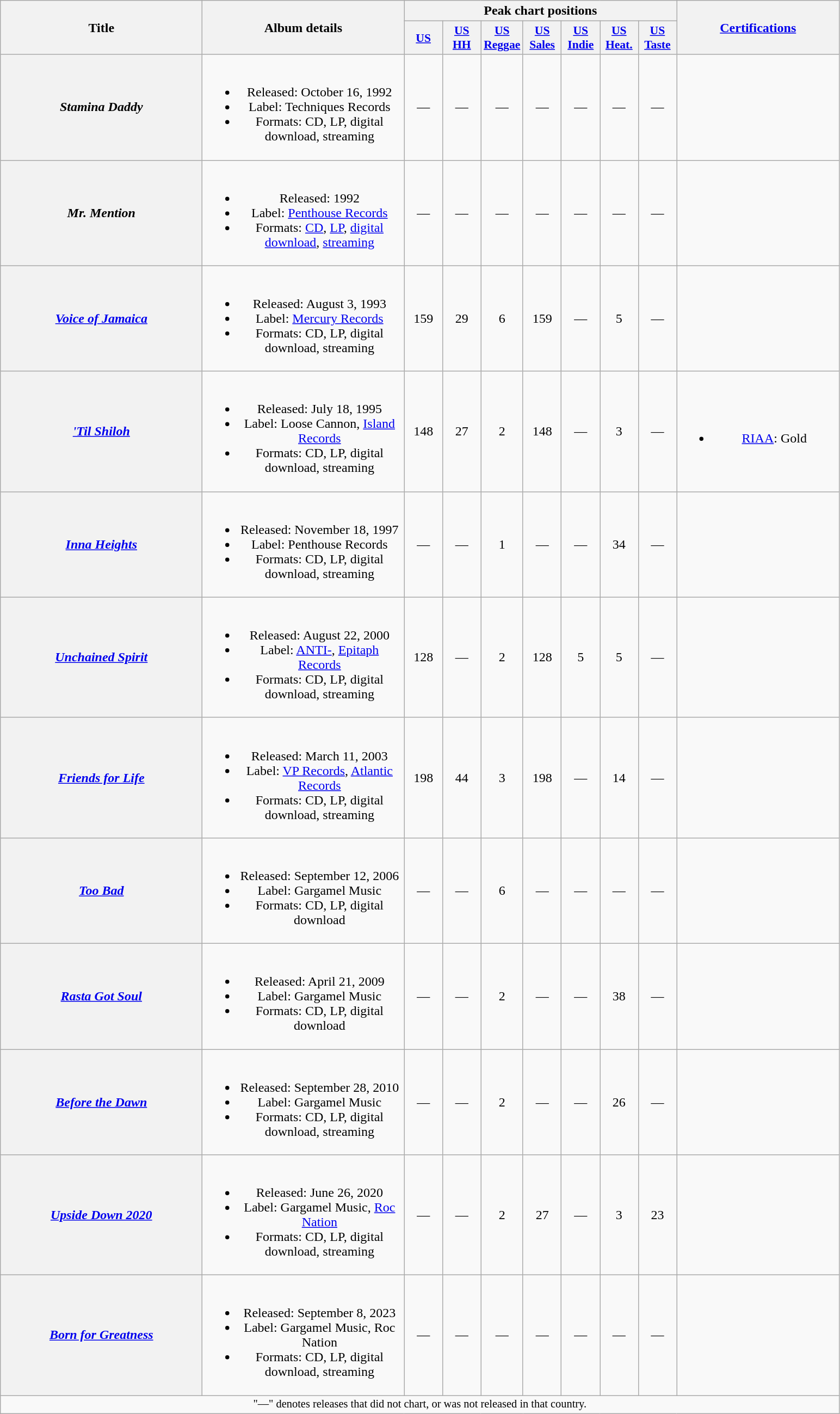<table class="wikitable plainrowheaders" style="text-align:center;">
<tr>
<th scope="col" rowspan="2" style="width:15em;">Title</th>
<th scope="col" rowspan="2" style="width:15em;">Album details</th>
<th scope="col" colspan="7">Peak chart positions</th>
<th scope="col" rowspan="2" style="width:12em;"><a href='#'>Certifications</a></th>
</tr>
<tr>
<th scope="col" style="width:2.8em;font-size:90%;"><a href='#'>US</a><br></th>
<th scope="col" style="width:2.8em;font-size:90%;"><a href='#'>US HH</a><br></th>
<th scope="col" style="width:2.8em;font-size:90%;"><a href='#'>US Reggae</a><br></th>
<th scope="col" style="width:2.8em;font-size:90%;"><a href='#'>US Sales</a><br></th>
<th scope="col" style="width:2.8em;font-size:90%;"><a href='#'>US Indie</a><br></th>
<th scope="col" style="width:2.8em;font-size:90%;"><a href='#'>US Heat.</a><br></th>
<th scope="col" style="width:2.8em;font-size:90%;"><a href='#'>US Taste</a><br></th>
</tr>
<tr>
<th scope="row"><em>Stamina Daddy</em></th>
<td><br><ul><li>Released: October 16, 1992</li><li>Label: Techniques Records</li><li>Formats: CD, LP, digital download, streaming</li></ul></td>
<td>—</td>
<td>—</td>
<td>—</td>
<td>—</td>
<td>—</td>
<td>—</td>
<td>—</td>
<td></td>
</tr>
<tr>
<th scope="row"><em>Mr. Mention</em></th>
<td><br><ul><li>Released: 1992</li><li>Label: <a href='#'>Penthouse Records</a></li><li>Formats: <a href='#'>CD</a>, <a href='#'>LP</a>, <a href='#'>digital download</a>, <a href='#'>streaming</a></li></ul></td>
<td>—</td>
<td>—</td>
<td>—</td>
<td>—</td>
<td>—</td>
<td>—</td>
<td>—</td>
<td></td>
</tr>
<tr>
<th scope="row"><em><a href='#'>Voice of Jamaica</a></em></th>
<td><br><ul><li>Released: August 3, 1993</li><li>Label: <a href='#'>Mercury Records</a></li><li>Formats: CD, LP, digital download, streaming</li></ul></td>
<td>159</td>
<td>29</td>
<td>6</td>
<td>159</td>
<td>—</td>
<td>5</td>
<td>—</td>
<td></td>
</tr>
<tr>
<th scope="row"><em><a href='#'>'Til Shiloh</a></em></th>
<td><br><ul><li>Released: July 18, 1995</li><li>Label: Loose Cannon, <a href='#'>Island Records</a></li><li>Formats: CD, LP, digital download, streaming</li></ul></td>
<td>148</td>
<td>27</td>
<td>2</td>
<td>148</td>
<td>—</td>
<td>3</td>
<td>—</td>
<td><br><ul><li><a href='#'>RIAA</a>: Gold</li></ul></td>
</tr>
<tr>
<th scope="row"><em><a href='#'>Inna Heights</a></em></th>
<td><br><ul><li>Released: November 18, 1997</li><li>Label: Penthouse Records</li><li>Formats: CD, LP, digital download, streaming</li></ul></td>
<td>—</td>
<td>—</td>
<td>1</td>
<td>—</td>
<td>—</td>
<td>34</td>
<td>—</td>
<td></td>
</tr>
<tr>
<th scope="row"><em><a href='#'>Unchained Spirit</a></em></th>
<td><br><ul><li>Released: August 22, 2000</li><li>Label: <a href='#'>ANTI-</a>, <a href='#'>Epitaph Records</a></li><li>Formats: CD, LP, digital download, streaming</li></ul></td>
<td>128</td>
<td>—</td>
<td>2</td>
<td>128</td>
<td>5</td>
<td>5</td>
<td>—</td>
<td></td>
</tr>
<tr>
<th scope="row"><em><a href='#'>Friends for Life</a></em></th>
<td><br><ul><li>Released: March 11, 2003</li><li>Label: <a href='#'>VP Records</a>, <a href='#'>Atlantic Records</a></li><li>Formats: CD, LP, digital download, streaming</li></ul></td>
<td>198</td>
<td>44</td>
<td>3</td>
<td>198</td>
<td>—</td>
<td>14</td>
<td>—</td>
<td></td>
</tr>
<tr>
<th scope="row"><em><a href='#'>Too Bad</a></em></th>
<td><br><ul><li>Released: September 12, 2006</li><li>Label: Gargamel Music</li><li>Formats: CD, LP, digital download</li></ul></td>
<td>—</td>
<td>—</td>
<td>6</td>
<td>—</td>
<td>—</td>
<td>—</td>
<td>—</td>
<td></td>
</tr>
<tr>
<th scope="row"><em><a href='#'>Rasta Got Soul</a></em></th>
<td><br><ul><li>Released: April 21, 2009</li><li>Label: Gargamel Music</li><li>Formats: CD, LP, digital download</li></ul></td>
<td>—</td>
<td>—</td>
<td>2</td>
<td>—</td>
<td>—</td>
<td>38</td>
<td>—</td>
<td></td>
</tr>
<tr>
<th scope="row"><em><a href='#'>Before the Dawn</a></em></th>
<td><br><ul><li>Released: September 28, 2010</li><li>Label: Gargamel Music</li><li>Formats: CD, LP, digital download, streaming</li></ul></td>
<td>—</td>
<td>—</td>
<td>2</td>
<td>—</td>
<td>—</td>
<td>26</td>
<td>—</td>
<td></td>
</tr>
<tr>
<th scope="row"><em><a href='#'>Upside Down 2020</a></em></th>
<td><br><ul><li>Released: June 26, 2020</li><li>Label: Gargamel Music, <a href='#'>Roc Nation</a></li><li>Formats: CD, LP, digital download, streaming</li></ul></td>
<td>—</td>
<td>—</td>
<td>2</td>
<td>27</td>
<td>—</td>
<td>3</td>
<td>23</td>
<td></td>
</tr>
<tr>
<th scope="row"><em><a href='#'>Born for Greatness</a></em></th>
<td><br><ul><li>Released: September 8, 2023</li><li>Label: Gargamel Music, Roc Nation</li><li>Formats: CD, LP, digital download, streaming</li></ul></td>
<td>—</td>
<td>—</td>
<td>—</td>
<td>—</td>
<td>—</td>
<td>—</td>
<td>—</td>
<td></td>
</tr>
<tr>
<td colspan="10" style="text-align:center; font-size:85%">"—" denotes releases that did not chart, or was not released in that country.</td>
</tr>
</table>
